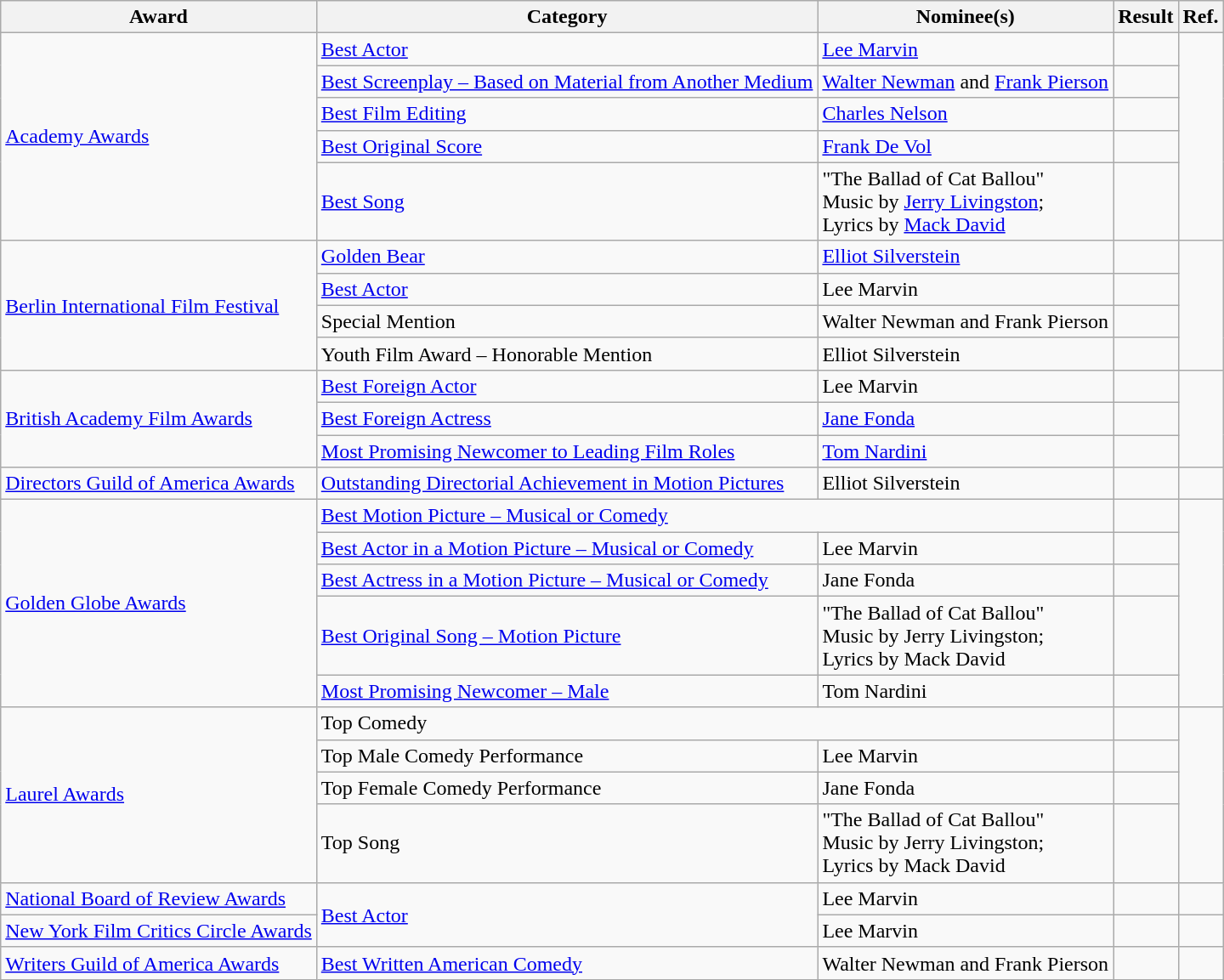<table class="wikitable plainrowheaders">
<tr>
<th>Award</th>
<th>Category</th>
<th>Nominee(s)</th>
<th>Result</th>
<th>Ref.</th>
</tr>
<tr>
<td rowspan="5"><a href='#'>Academy Awards</a></td>
<td><a href='#'>Best Actor</a></td>
<td><a href='#'>Lee Marvin</a></td>
<td></td>
<td align="center" rowspan="5"></td>
</tr>
<tr>
<td><a href='#'>Best Screenplay – Based on Material from Another Medium</a></td>
<td><a href='#'>Walter Newman</a> and <a href='#'>Frank Pierson</a></td>
<td></td>
</tr>
<tr>
<td><a href='#'>Best Film Editing</a></td>
<td><a href='#'>Charles Nelson</a></td>
<td></td>
</tr>
<tr>
<td><a href='#'>Best Original Score</a></td>
<td><a href='#'>Frank De Vol</a></td>
<td></td>
</tr>
<tr>
<td><a href='#'>Best Song</a></td>
<td>"The Ballad of Cat Ballou" <br> Music by <a href='#'>Jerry Livingston</a>; <br> Lyrics by <a href='#'>Mack David</a></td>
<td></td>
</tr>
<tr>
<td rowspan="4"><a href='#'>Berlin International Film Festival</a></td>
<td><a href='#'>Golden Bear</a></td>
<td><a href='#'>Elliot Silverstein</a></td>
<td></td>
<td align="center" rowspan="4"></td>
</tr>
<tr>
<td><a href='#'>Best Actor</a></td>
<td>Lee Marvin</td>
<td></td>
</tr>
<tr>
<td>Special Mention</td>
<td>Walter Newman and Frank Pierson</td>
<td></td>
</tr>
<tr>
<td>Youth Film Award – Honorable Mention</td>
<td>Elliot Silverstein</td>
<td></td>
</tr>
<tr>
<td rowspan="3"><a href='#'>British Academy Film Awards</a></td>
<td><a href='#'>Best Foreign Actor</a></td>
<td>Lee Marvin</td>
<td></td>
<td align="center" rowspan="3"></td>
</tr>
<tr>
<td><a href='#'>Best Foreign Actress</a></td>
<td><a href='#'>Jane Fonda</a></td>
<td></td>
</tr>
<tr>
<td><a href='#'>Most Promising Newcomer to Leading Film Roles</a></td>
<td><a href='#'>Tom Nardini</a></td>
<td></td>
</tr>
<tr>
<td><a href='#'>Directors Guild of America Awards</a></td>
<td><a href='#'>Outstanding Directorial Achievement in Motion Pictures</a></td>
<td>Elliot Silverstein</td>
<td></td>
<td align="center"></td>
</tr>
<tr>
<td rowspan="5"><a href='#'>Golden Globe Awards</a></td>
<td colspan="2"><a href='#'>Best Motion Picture – Musical or Comedy</a></td>
<td></td>
<td align="center" rowspan="5"></td>
</tr>
<tr>
<td><a href='#'>Best Actor in a Motion Picture – Musical or Comedy</a></td>
<td>Lee Marvin</td>
<td></td>
</tr>
<tr>
<td><a href='#'>Best Actress in a Motion Picture – Musical or Comedy</a></td>
<td>Jane Fonda</td>
<td></td>
</tr>
<tr>
<td><a href='#'>Best Original Song – Motion Picture</a></td>
<td>"The Ballad of Cat Ballou" <br> Music by Jerry Livingston; <br> Lyrics by Mack David</td>
<td></td>
</tr>
<tr>
<td><a href='#'>Most Promising Newcomer – Male</a></td>
<td>Tom Nardini</td>
<td></td>
</tr>
<tr>
<td rowspan="4"><a href='#'>Laurel Awards</a></td>
<td colspan="2">Top Comedy</td>
<td></td>
<td align="center" rowspan="4"></td>
</tr>
<tr>
<td>Top Male Comedy Performance</td>
<td>Lee Marvin</td>
<td></td>
</tr>
<tr>
<td>Top Female Comedy Performance</td>
<td>Jane Fonda</td>
<td></td>
</tr>
<tr>
<td>Top Song</td>
<td>"The Ballad of Cat Ballou" <br> Music by Jerry Livingston; <br> Lyrics by Mack David</td>
<td></td>
</tr>
<tr>
<td><a href='#'>National Board of Review Awards</a></td>
<td rowspan="2"><a href='#'>Best Actor</a></td>
<td>Lee Marvin </td>
<td></td>
<td align="center"></td>
</tr>
<tr>
<td><a href='#'>New York Film Critics Circle Awards</a></td>
<td>Lee Marvin</td>
<td></td>
<td align="center"></td>
</tr>
<tr>
<td><a href='#'>Writers Guild of America Awards</a></td>
<td><a href='#'>Best Written American Comedy</a></td>
<td>Walter Newman and Frank Pierson</td>
<td></td>
<td align="center"></td>
</tr>
</table>
